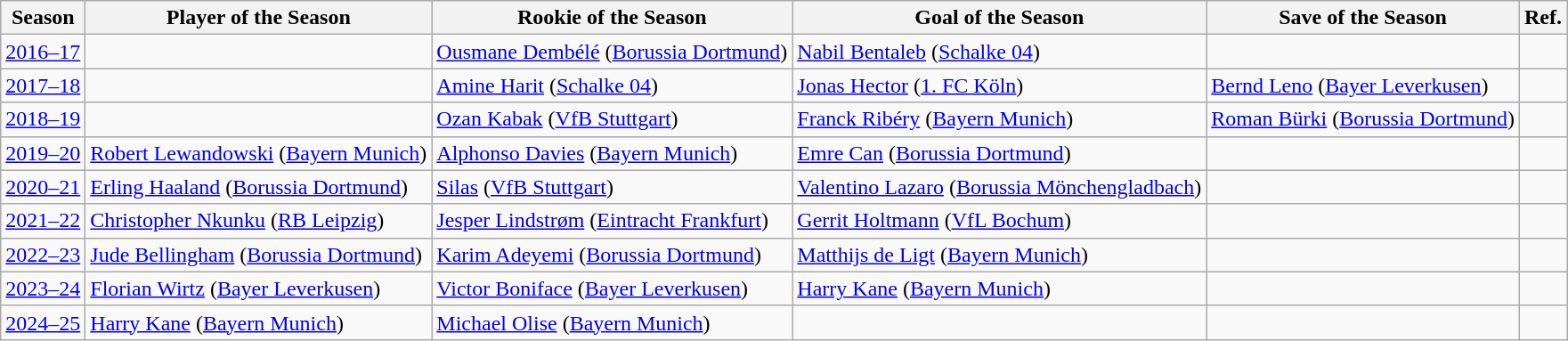<table class="wikitable">
<tr>
<th>Season</th>
<th>Player of the Season</th>
<th>Rookie of the Season</th>
<th>Goal of the Season</th>
<th>Save of the Season</th>
<th>Ref.</th>
</tr>
<tr>
<td><a href='#'>2016–17</a></td>
<td></td>
<td> <a href='#'>Ousmane Dembélé</a> (<a href='#'>Borussia Dortmund</a>)</td>
<td> <a href='#'>Nabil Bentaleb</a> (<a href='#'>Schalke 04</a>)</td>
<td></td>
<td></td>
</tr>
<tr>
<td><a href='#'>2017–18</a></td>
<td></td>
<td> <a href='#'>Amine Harit</a> (<a href='#'>Schalke 04</a>)</td>
<td> <a href='#'>Jonas Hector</a> (<a href='#'>1. FC Köln</a>)</td>
<td> <a href='#'>Bernd Leno</a> (<a href='#'>Bayer Leverkusen</a>)</td>
<td></td>
</tr>
<tr>
<td><a href='#'>2018–19</a></td>
<td></td>
<td> <a href='#'>Ozan Kabak</a> (<a href='#'>VfB Stuttgart</a>)</td>
<td> <a href='#'>Franck Ribéry</a> (<a href='#'>Bayern Munich</a>)</td>
<td> <a href='#'>Roman Bürki</a> (<a href='#'>Borussia Dortmund</a>)</td>
<td></td>
</tr>
<tr>
<td><a href='#'>2019–20</a></td>
<td> <a href='#'>Robert Lewandowski</a> (<a href='#'>Bayern Munich</a>)</td>
<td> <a href='#'>Alphonso Davies</a> (<a href='#'>Bayern Munich</a>)</td>
<td> <a href='#'>Emre Can</a> (<a href='#'>Borussia Dortmund</a>)</td>
<td></td>
<td></td>
</tr>
<tr>
<td><a href='#'>2020–21</a></td>
<td> <a href='#'>Erling Haaland</a> (<a href='#'>Borussia Dortmund</a>)</td>
<td> <a href='#'>Silas</a> (<a href='#'>VfB Stuttgart</a>)</td>
<td> <a href='#'>Valentino Lazaro</a> (<a href='#'>Borussia Mönchengladbach</a>)</td>
<td></td>
<td></td>
</tr>
<tr>
<td><a href='#'>2021–22</a></td>
<td> <a href='#'>Christopher Nkunku</a> (<a href='#'>RB Leipzig</a>)</td>
<td> <a href='#'>Jesper Lindstrøm</a> (<a href='#'>Eintracht Frankfurt</a>)</td>
<td> <a href='#'>Gerrit Holtmann</a> (<a href='#'>VfL Bochum</a>)</td>
<td></td>
<td></td>
</tr>
<tr>
<td><a href='#'>2022–23</a></td>
<td> <a href='#'>Jude Bellingham</a> (<a href='#'>Borussia Dortmund</a>)</td>
<td> <a href='#'>Karim Adeyemi</a> (<a href='#'>Borussia Dortmund</a>)</td>
<td> <a href='#'>Matthijs de Ligt</a> (<a href='#'>Bayern Munich</a>)</td>
<td></td>
<td></td>
</tr>
<tr>
<td><a href='#'>2023–24</a></td>
<td> <a href='#'>Florian Wirtz</a> (<a href='#'>Bayer Leverkusen</a>)</td>
<td> <a href='#'>Victor Boniface</a> (<a href='#'>Bayer Leverkusen</a>)</td>
<td> <a href='#'>Harry Kane</a> (<a href='#'>Bayern Munich</a>)</td>
<td></td>
<td></td>
</tr>
<tr>
<td><a href='#'>2024–25</a></td>
<td> <a href='#'>Harry Kane</a> (<a href='#'>Bayern Munich</a>)</td>
<td> <a href='#'>Michael Olise</a> (<a href='#'>Bayern Munich</a>)</td>
<td></td>
<td></td>
<td></td>
</tr>
</table>
